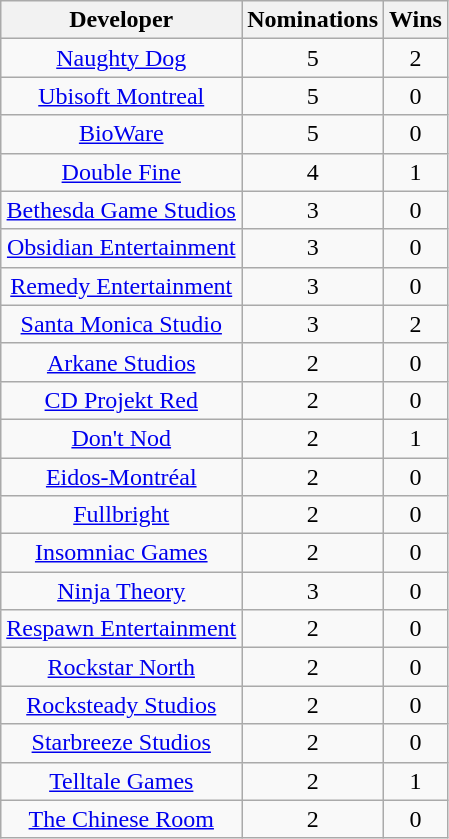<table class="wikitable sortable plainrowheaders" style="text-align:center">
<tr>
<th scope="col">Developer</th>
<th scope="col">Nominations</th>
<th scope="col">Wins</th>
</tr>
<tr>
<td><a href='#'>Naughty Dog</a></td>
<td>5</td>
<td>2</td>
</tr>
<tr>
<td><a href='#'>Ubisoft Montreal</a></td>
<td>5</td>
<td>0</td>
</tr>
<tr>
<td><a href='#'>BioWare</a></td>
<td>5</td>
<td>0</td>
</tr>
<tr>
<td><a href='#'>Double Fine</a></td>
<td>4</td>
<td>1</td>
</tr>
<tr>
<td><a href='#'>Bethesda Game Studios</a></td>
<td>3</td>
<td>0</td>
</tr>
<tr>
<td><a href='#'>Obsidian Entertainment</a></td>
<td>3</td>
<td>0</td>
</tr>
<tr>
<td><a href='#'>Remedy Entertainment</a></td>
<td>3</td>
<td>0</td>
</tr>
<tr>
<td><a href='#'>Santa Monica Studio</a></td>
<td>3</td>
<td>2</td>
</tr>
<tr>
<td><a href='#'>Arkane Studios</a></td>
<td>2</td>
<td>0</td>
</tr>
<tr>
<td><a href='#'>CD Projekt Red</a></td>
<td>2</td>
<td>0</td>
</tr>
<tr>
<td><a href='#'>Don't Nod</a></td>
<td>2</td>
<td>1</td>
</tr>
<tr>
<td><a href='#'>Eidos-Montréal</a></td>
<td>2</td>
<td>0</td>
</tr>
<tr>
<td><a href='#'>Fullbright</a></td>
<td>2</td>
<td>0</td>
</tr>
<tr>
<td><a href='#'>Insomniac Games</a></td>
<td>2</td>
<td>0</td>
</tr>
<tr>
<td><a href='#'>Ninja Theory</a></td>
<td>3</td>
<td>0</td>
</tr>
<tr>
<td><a href='#'>Respawn Entertainment</a></td>
<td>2</td>
<td>0</td>
</tr>
<tr>
<td><a href='#'>Rockstar North</a></td>
<td>2</td>
<td>0</td>
</tr>
<tr>
<td><a href='#'>Rocksteady Studios</a></td>
<td>2</td>
<td>0</td>
</tr>
<tr>
<td><a href='#'>Starbreeze Studios</a></td>
<td>2</td>
<td>0</td>
</tr>
<tr>
<td><a href='#'>Telltale Games</a></td>
<td>2</td>
<td>1</td>
</tr>
<tr>
<td><a href='#'>The Chinese Room</a></td>
<td>2</td>
<td>0</td>
</tr>
</table>
